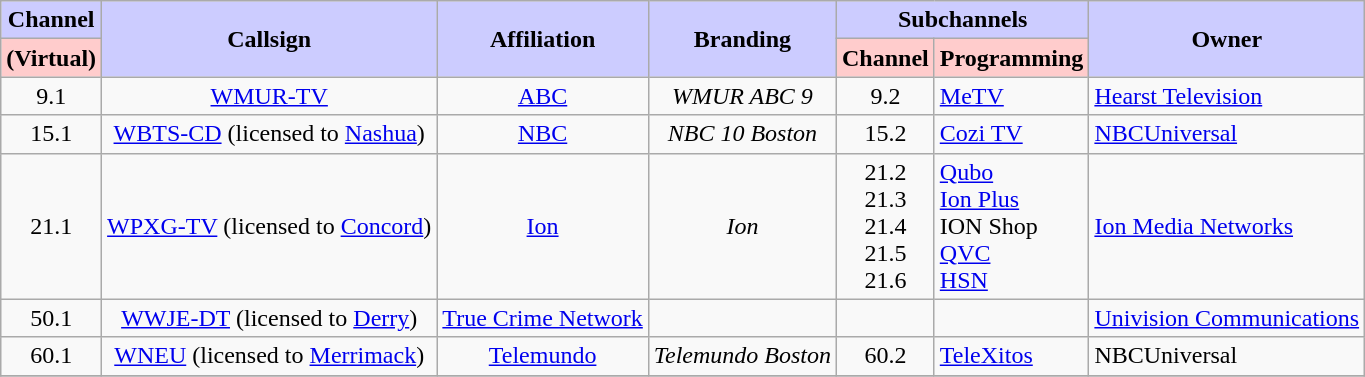<table class=wikitable style="text-align:center">
<tr>
<th style="background:#ccccff;">Channel</th>
<th style="background:#ccccff;" rowspan="2">Callsign</th>
<th style="background:#ccccff;" rowspan="2">Affiliation</th>
<th style="background:#ccccff;" rowspan="2">Branding</th>
<th style="background:#ccccff;" colspan="2">Subchannels</th>
<th style="background:#ccccff;" rowspan="2">Owner</th>
</tr>
<tr>
<th style="background:#ffcccc;">(Virtual)</th>
<th style="background:#ffcccc;">Channel</th>
<th style="background:#ffcccc">Programming</th>
</tr>
<tr>
<td>9.1</td>
<td><a href='#'>WMUR-TV</a></td>
<td><a href='#'>ABC</a></td>
<td><em>WMUR ABC 9</em></td>
<td>9.2<br></td>
<td style="text-align:left"><a href='#'>MeTV</a><br></td>
<td style="text-align:left"><a href='#'>Hearst Television</a></td>
</tr>
<tr>
<td>15.1</td>
<td><a href='#'>WBTS-CD</a> (licensed to <a href='#'>Nashua</a>)</td>
<td><a href='#'>NBC</a></td>
<td><em>NBC 10 Boston</em></td>
<td>15.2<br></td>
<td style="text-align:left"><a href='#'>Cozi TV</a><br></td>
<td style="text-align:left"><a href='#'>NBCUniversal</a></td>
</tr>
<tr>
<td>21.1</td>
<td><a href='#'>WPXG-TV</a> (licensed to <a href='#'>Concord</a>)</td>
<td><a href='#'>Ion</a></td>
<td><em>Ion</em></td>
<td>21.2<br>21.3<br>21.4<br>21.5<br>21.6</td>
<td style="text-align:left"><a href='#'>Qubo</a><br><a href='#'>Ion Plus</a><br>ION Shop<br><a href='#'>QVC</a><br><a href='#'>HSN</a></td>
<td style="text-align:left"><a href='#'>Ion Media Networks</a></td>
</tr>
<tr>
<td>50.1</td>
<td><a href='#'>WWJE-DT</a> (licensed to <a href='#'>Derry</a>)</td>
<td><a href='#'>True Crime Network</a></td>
<td></td>
<td></td>
<td style="text-align:left"></td>
<td style="text-align:left"><a href='#'>Univision Communications</a></td>
</tr>
<tr>
<td>60.1</td>
<td><a href='#'>WNEU</a> (licensed to <a href='#'>Merrimack</a>)</td>
<td><a href='#'>Telemundo</a></td>
<td><em>Telemundo Boston</em></td>
<td>60.2<br></td>
<td style="text-align:left"><a href='#'>TeleXitos</a><br></td>
<td style="text-align:left">NBCUniversal</td>
</tr>
<tr>
</tr>
</table>
